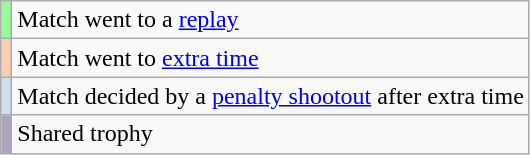<table class="wikitable">
<tr>
<td style="background-color:#98FB98"></td>
<td>Match went to a <a href='#'>replay</a></td>
</tr>
<tr>
<td style="background-color:#FBCEB1"></td>
<td>Match went to <a href='#'>extra time</a></td>
</tr>
<tr>
<td style="background-color:#cedff2"></td>
<td>Match decided by a <a href='#'>penalty shootout</a> after extra time</td>
</tr>
<tr>
<td style="background-color:#afa3bf"></td>
<td>Shared trophy</td>
</tr>
</table>
